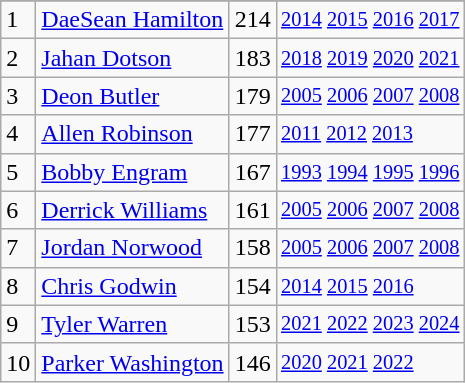<table class="wikitable">
<tr>
</tr>
<tr>
<td>1</td>
<td><a href='#'>DaeSean Hamilton</a></td>
<td>214</td>
<td style="font-size:85%;"><a href='#'>2014</a> <a href='#'>2015</a> <a href='#'>2016</a> <a href='#'>2017</a></td>
</tr>
<tr>
<td>2</td>
<td><a href='#'>Jahan Dotson </a></td>
<td>183</td>
<td style="font-size:85%;"><a href='#'>2018</a> <a href='#'>2019</a> <a href='#'>2020</a> <a href='#'>2021</a></td>
</tr>
<tr>
<td>3</td>
<td><a href='#'>Deon Butler</a></td>
<td>179</td>
<td style="font-size:85%;"><a href='#'>2005</a> <a href='#'>2006</a> <a href='#'>2007</a> <a href='#'>2008</a></td>
</tr>
<tr>
<td>4</td>
<td><a href='#'>Allen Robinson</a></td>
<td>177</td>
<td style="font-size:85%;"><a href='#'>2011</a> <a href='#'>2012</a> <a href='#'>2013</a></td>
</tr>
<tr>
<td>5</td>
<td><a href='#'>Bobby Engram</a></td>
<td>167</td>
<td style="font-size:85%;"><a href='#'>1993</a> <a href='#'>1994</a> <a href='#'>1995</a> <a href='#'>1996</a></td>
</tr>
<tr>
<td>6</td>
<td><a href='#'>Derrick Williams</a></td>
<td>161</td>
<td style="font-size:85%;"><a href='#'>2005</a> <a href='#'>2006</a> <a href='#'>2007</a> <a href='#'>2008</a></td>
</tr>
<tr>
<td>7</td>
<td><a href='#'>Jordan Norwood</a></td>
<td>158</td>
<td style="font-size:85%;"><a href='#'>2005</a> <a href='#'>2006</a> <a href='#'>2007</a> <a href='#'>2008</a></td>
</tr>
<tr>
<td>8</td>
<td><a href='#'>Chris Godwin</a></td>
<td>154</td>
<td style="font-size:85%;"><a href='#'>2014</a> <a href='#'>2015</a> <a href='#'>2016</a></td>
</tr>
<tr>
<td>9</td>
<td><a href='#'>Tyler Warren</a></td>
<td>153</td>
<td style="font-size:85%;"><a href='#'>2021</a> <a href='#'>2022</a> <a href='#'>2023</a> <a href='#'>2024</a></td>
</tr>
<tr>
<td>10</td>
<td><a href='#'>Parker Washington</a></td>
<td>146</td>
<td style="font-size:85%;"><a href='#'>2020</a> <a href='#'>2021</a> <a href='#'>2022</a></td>
</tr>
</table>
